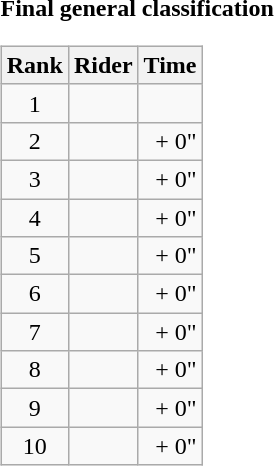<table>
<tr>
<td><strong>Final general classification</strong><br><table class="wikitable">
<tr>
<th scope="col">Rank</th>
<th scope="col">Rider</th>
<th scope="col">Time</th>
</tr>
<tr>
<td style="text-align:center;">1</td>
<td></td>
<td style="text-align:right;"></td>
</tr>
<tr>
<td style="text-align:center;">2</td>
<td></td>
<td style="text-align:right;">+ 0"</td>
</tr>
<tr>
<td style="text-align:center;">3</td>
<td></td>
<td style="text-align:right;">+ 0"</td>
</tr>
<tr>
<td style="text-align:center;">4</td>
<td></td>
<td style="text-align:right;">+ 0"</td>
</tr>
<tr>
<td style="text-align:center;">5</td>
<td></td>
<td style="text-align:right;">+ 0"</td>
</tr>
<tr>
<td style="text-align:center;">6</td>
<td></td>
<td style="text-align:right;">+ 0"</td>
</tr>
<tr>
<td style="text-align:center;">7</td>
<td></td>
<td style="text-align:right;">+ 0"</td>
</tr>
<tr>
<td style="text-align:center;">8</td>
<td></td>
<td style="text-align:right;">+ 0"</td>
</tr>
<tr>
<td style="text-align:center;">9</td>
<td></td>
<td style="text-align:right;">+ 0"</td>
</tr>
<tr>
<td style="text-align:center;">10</td>
<td></td>
<td style="text-align:right;">+ 0"</td>
</tr>
</table>
</td>
</tr>
</table>
